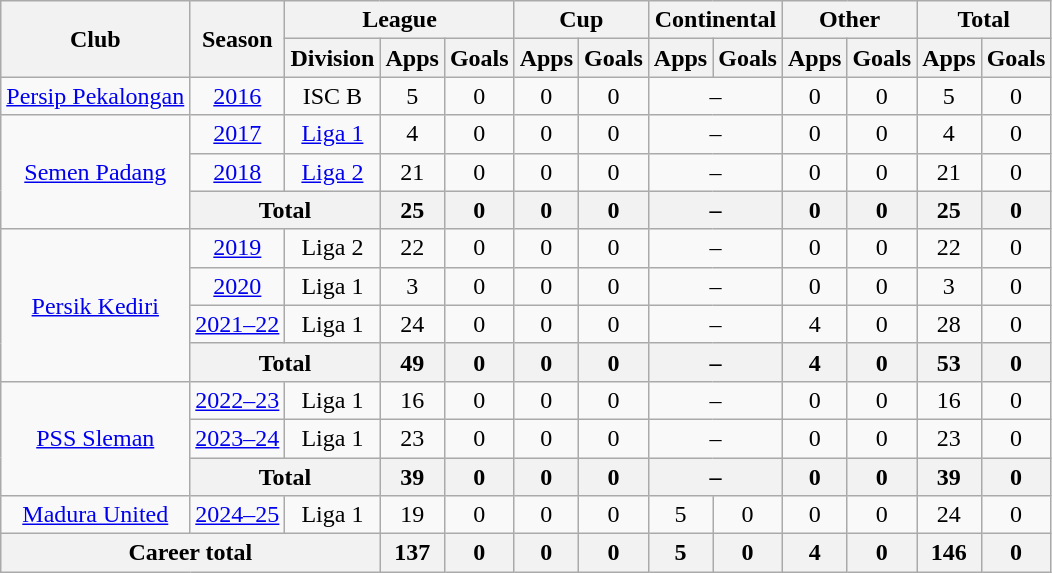<table class="wikitable" style="text-align:center">
<tr>
<th rowspan="2">Club</th>
<th rowspan="2">Season</th>
<th colspan="3">League</th>
<th colspan="2">Cup</th>
<th colspan="2">Continental</th>
<th colspan="2">Other</th>
<th colspan="2">Total</th>
</tr>
<tr>
<th>Division</th>
<th>Apps</th>
<th>Goals</th>
<th>Apps</th>
<th>Goals</th>
<th>Apps</th>
<th>Goals</th>
<th>Apps</th>
<th>Goals</th>
<th>Apps</th>
<th>Goals</th>
</tr>
<tr>
<td rowspan="1" valign="center"><a href='#'>Persip Pekalongan</a></td>
<td><a href='#'>2016</a></td>
<td rowspan="1" valign="center">ISC B</td>
<td>5</td>
<td>0</td>
<td>0</td>
<td>0</td>
<td colspan="2">–</td>
<td>0</td>
<td>0</td>
<td>5</td>
<td>0</td>
</tr>
<tr>
<td rowspan="3" valign="center"><a href='#'>Semen Padang</a></td>
<td><a href='#'>2017</a></td>
<td rowspan="1" valign="center"><a href='#'>Liga 1</a></td>
<td>4</td>
<td>0</td>
<td>0</td>
<td>0</td>
<td colspan="2">–</td>
<td>0</td>
<td>0</td>
<td>4</td>
<td>0</td>
</tr>
<tr>
<td><a href='#'>2018</a></td>
<td rowspan="1" valign="center"><a href='#'>Liga 2</a></td>
<td>21</td>
<td>0</td>
<td>0</td>
<td>0</td>
<td colspan="2">–</td>
<td>0</td>
<td>0</td>
<td>21</td>
<td>0</td>
</tr>
<tr>
<th colspan="2">Total</th>
<th>25</th>
<th>0</th>
<th>0</th>
<th>0</th>
<th colspan="2">–</th>
<th>0</th>
<th>0</th>
<th>25</th>
<th>0</th>
</tr>
<tr>
<td rowspan="4" valign="center"><a href='#'>Persik Kediri</a></td>
<td><a href='#'>2019</a></td>
<td rowspan="1" valign="center">Liga 2</td>
<td>22</td>
<td>0</td>
<td>0</td>
<td>0</td>
<td colspan="2">–</td>
<td>0</td>
<td>0</td>
<td>22</td>
<td>0</td>
</tr>
<tr>
<td><a href='#'>2020</a></td>
<td rowspan="1" valign="center">Liga 1</td>
<td>3</td>
<td>0</td>
<td>0</td>
<td>0</td>
<td colspan="2">–</td>
<td>0</td>
<td>0</td>
<td>3</td>
<td>0</td>
</tr>
<tr>
<td><a href='#'>2021–22</a></td>
<td rowspan="1" valign="center">Liga 1</td>
<td>24</td>
<td>0</td>
<td>0</td>
<td>0</td>
<td colspan="2">–</td>
<td>4</td>
<td>0</td>
<td>28</td>
<td>0</td>
</tr>
<tr>
<th colspan="2">Total</th>
<th>49</th>
<th>0</th>
<th>0</th>
<th>0</th>
<th colspan="2">–</th>
<th>4</th>
<th>0</th>
<th>53</th>
<th>0</th>
</tr>
<tr>
<td rowspan="3"><a href='#'>PSS Sleman</a></td>
<td><a href='#'>2022–23</a></td>
<td rowspan="1">Liga 1</td>
<td>16</td>
<td>0</td>
<td>0</td>
<td>0</td>
<td colspan="2">–</td>
<td>0</td>
<td>0</td>
<td>16</td>
<td>0</td>
</tr>
<tr>
<td><a href='#'>2023–24</a></td>
<td>Liga 1</td>
<td>23</td>
<td>0</td>
<td>0</td>
<td>0</td>
<td colspan="2">–</td>
<td>0</td>
<td>0</td>
<td>23</td>
<td>0</td>
</tr>
<tr>
<th colspan="2">Total</th>
<th>39</th>
<th>0</th>
<th>0</th>
<th>0</th>
<th colspan="2">–</th>
<th>0</th>
<th>0</th>
<th>39</th>
<th>0</th>
</tr>
<tr>
<td rowspan="1"><a href='#'>Madura United</a></td>
<td><a href='#'>2024–25</a></td>
<td rowspan="1">Liga 1</td>
<td>19</td>
<td>0</td>
<td>0</td>
<td>0</td>
<td>5</td>
<td>0</td>
<td>0</td>
<td>0</td>
<td>24</td>
<td>0</td>
</tr>
<tr>
<th colspan="3">Career total</th>
<th>137</th>
<th>0</th>
<th>0</th>
<th>0</th>
<th>5</th>
<th>0</th>
<th>4</th>
<th>0</th>
<th>146</th>
<th>0</th>
</tr>
</table>
